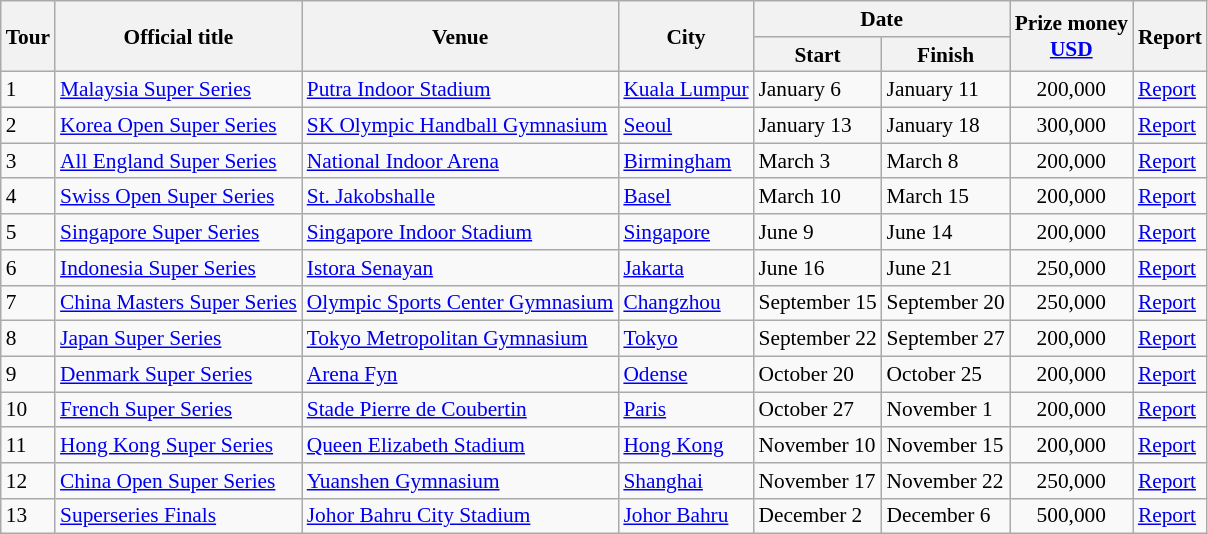<table class=wikitable style="font-size:89%">
<tr>
<th rowspan=2>Tour</th>
<th rowspan=2>Official title</th>
<th rowspan=2>Venue</th>
<th rowspan=2>City</th>
<th colspan=2>Date</th>
<th rowspan=2>Prize money <br> <a href='#'>USD</a></th>
<th rowspan=2>Report</th>
</tr>
<tr>
<th>Start</th>
<th>Finish</th>
</tr>
<tr>
<td>1</td>
<td> <a href='#'>Malaysia Super Series</a></td>
<td><a href='#'>Putra Indoor Stadium</a></td>
<td><a href='#'>Kuala Lumpur</a></td>
<td>January 6</td>
<td>January 11</td>
<td align=center>200,000</td>
<td><a href='#'>Report</a></td>
</tr>
<tr>
<td>2</td>
<td> <a href='#'>Korea Open Super Series</a></td>
<td><a href='#'>SK Olympic Handball Gymnasium</a></td>
<td><a href='#'>Seoul</a></td>
<td>January 13</td>
<td>January 18</td>
<td align=center>300,000</td>
<td><a href='#'>Report</a></td>
</tr>
<tr>
<td>3</td>
<td> <a href='#'>All England Super Series</a></td>
<td><a href='#'>National Indoor Arena</a></td>
<td><a href='#'>Birmingham</a></td>
<td>March 3</td>
<td>March 8</td>
<td align=center>200,000</td>
<td><a href='#'>Report</a></td>
</tr>
<tr>
<td>4</td>
<td> <a href='#'>Swiss Open Super Series</a></td>
<td><a href='#'>St. Jakobshalle</a></td>
<td><a href='#'>Basel</a></td>
<td>March 10</td>
<td>March 15</td>
<td align=center>200,000</td>
<td><a href='#'>Report</a></td>
</tr>
<tr>
<td>5</td>
<td> <a href='#'>Singapore Super Series</a></td>
<td><a href='#'>Singapore Indoor Stadium</a></td>
<td><a href='#'>Singapore</a></td>
<td>June 9</td>
<td>June 14</td>
<td align=center>200,000</td>
<td><a href='#'>Report</a></td>
</tr>
<tr>
<td>6</td>
<td> <a href='#'>Indonesia Super Series</a></td>
<td><a href='#'>Istora Senayan</a></td>
<td><a href='#'>Jakarta</a></td>
<td>June 16</td>
<td>June 21</td>
<td align=center>250,000</td>
<td><a href='#'>Report</a></td>
</tr>
<tr>
<td>7</td>
<td> <a href='#'>China Masters Super Series</a></td>
<td><a href='#'>Olympic Sports Center Gymnasium</a></td>
<td><a href='#'>Changzhou</a></td>
<td>September 15</td>
<td>September 20</td>
<td align=center>250,000</td>
<td><a href='#'>Report</a></td>
</tr>
<tr>
<td>8</td>
<td> <a href='#'>Japan Super Series</a></td>
<td><a href='#'>Tokyo Metropolitan Gymnasium</a></td>
<td><a href='#'>Tokyo</a></td>
<td>September 22</td>
<td>September 27</td>
<td align=center>200,000</td>
<td><a href='#'>Report</a></td>
</tr>
<tr>
<td>9</td>
<td> <a href='#'>Denmark Super Series</a></td>
<td><a href='#'>Arena Fyn</a></td>
<td><a href='#'>Odense</a></td>
<td>October 20</td>
<td>October 25</td>
<td align=center>200,000</td>
<td><a href='#'>Report</a></td>
</tr>
<tr>
<td>10</td>
<td> <a href='#'>French Super Series</a></td>
<td><a href='#'>Stade Pierre de Coubertin</a></td>
<td><a href='#'>Paris</a></td>
<td>October 27</td>
<td>November 1</td>
<td align=center>200,000</td>
<td><a href='#'>Report</a></td>
</tr>
<tr>
<td>11</td>
<td> <a href='#'>Hong Kong Super Series</a></td>
<td><a href='#'>Queen Elizabeth Stadium</a></td>
<td><a href='#'>Hong Kong</a></td>
<td>November 10</td>
<td>November 15</td>
<td align=center>200,000</td>
<td><a href='#'>Report</a></td>
</tr>
<tr>
<td>12</td>
<td> <a href='#'>China Open Super Series</a></td>
<td><a href='#'>Yuanshen Gymnasium</a></td>
<td><a href='#'>Shanghai</a></td>
<td>November 17</td>
<td>November 22</td>
<td align=center>250,000</td>
<td><a href='#'>Report</a></td>
</tr>
<tr>
<td>13</td>
<td> <a href='#'>Superseries Finals</a></td>
<td><a href='#'>Johor Bahru City Stadium</a></td>
<td><a href='#'>Johor Bahru</a></td>
<td>December 2</td>
<td>December 6</td>
<td align=center>500,000</td>
<td><a href='#'>Report</a></td>
</tr>
</table>
